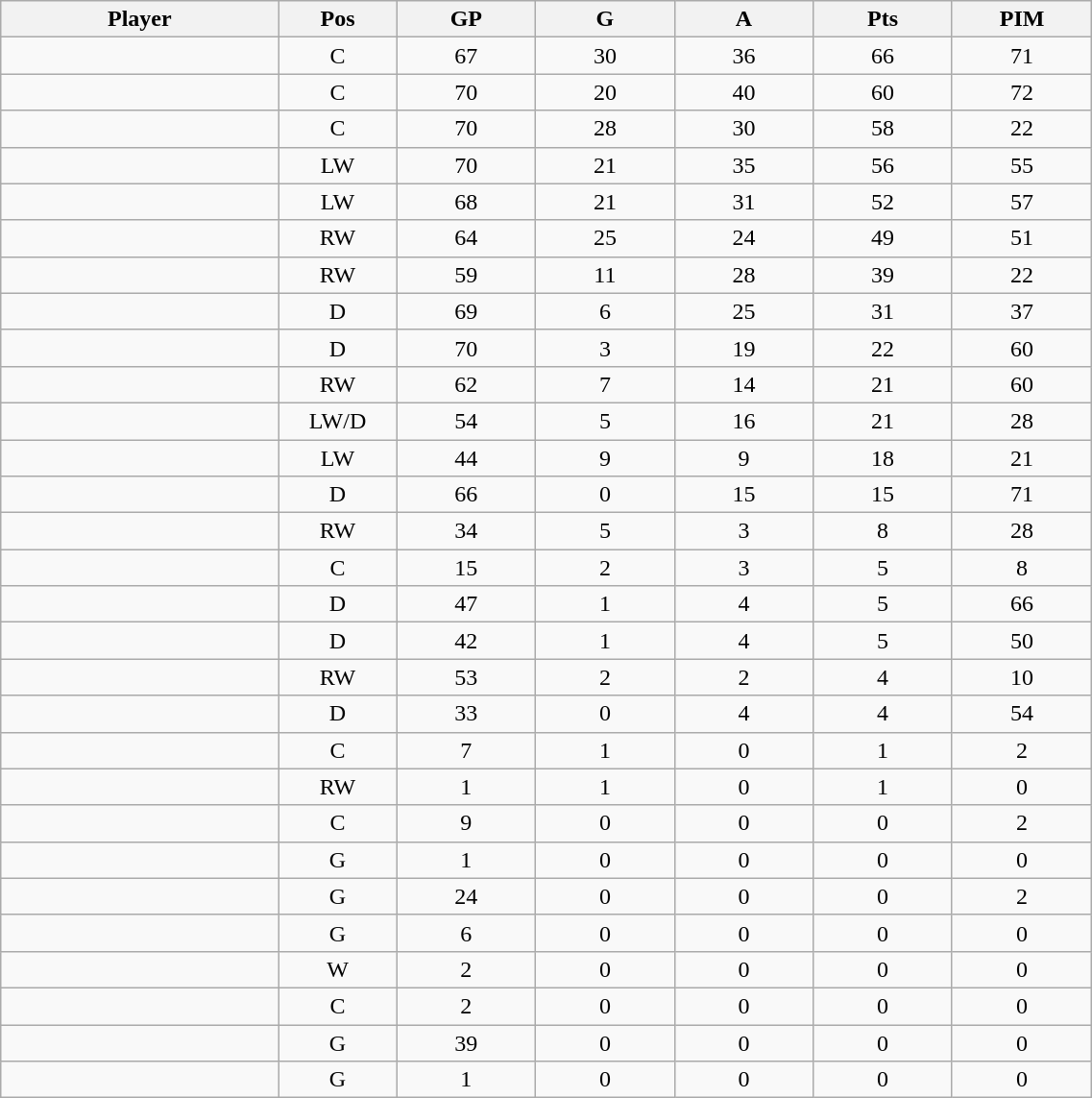<table class="wikitable sortable" width="60%">
<tr ALIGN="center">
<th bgcolor="#DDDDFF" width="10%">Player</th>
<th bgcolor="#DDDDFF" width="3%" title="Position">Pos</th>
<th bgcolor="#DDDDFF" width="5%" title="Games played">GP</th>
<th bgcolor="#DDDDFF" width="5%" title="Goals">G</th>
<th bgcolor="#DDDDFF" width="5%" title="Assists">A</th>
<th bgcolor="#DDDDFF" width="5%" title="Points">Pts</th>
<th bgcolor="#DDDDFF" width="5%" title="Penalties in Minutes">PIM</th>
</tr>
<tr align="center">
<td align="right"></td>
<td>C</td>
<td>67</td>
<td>30</td>
<td>36</td>
<td>66</td>
<td>71</td>
</tr>
<tr align="center">
<td align="right"></td>
<td>C</td>
<td>70</td>
<td>20</td>
<td>40</td>
<td>60</td>
<td>72</td>
</tr>
<tr align="center">
<td align="right"></td>
<td>C</td>
<td>70</td>
<td>28</td>
<td>30</td>
<td>58</td>
<td>22</td>
</tr>
<tr align="center">
<td align="right"></td>
<td>LW</td>
<td>70</td>
<td>21</td>
<td>35</td>
<td>56</td>
<td>55</td>
</tr>
<tr align="center">
<td align="right"></td>
<td>LW</td>
<td>68</td>
<td>21</td>
<td>31</td>
<td>52</td>
<td>57</td>
</tr>
<tr align="center">
<td align="right"></td>
<td>RW</td>
<td>64</td>
<td>25</td>
<td>24</td>
<td>49</td>
<td>51</td>
</tr>
<tr align="center">
<td align="right"></td>
<td>RW</td>
<td>59</td>
<td>11</td>
<td>28</td>
<td>39</td>
<td>22</td>
</tr>
<tr align="center">
<td align="right"></td>
<td>D</td>
<td>69</td>
<td>6</td>
<td>25</td>
<td>31</td>
<td>37</td>
</tr>
<tr align="center">
<td align="right"></td>
<td>D</td>
<td>70</td>
<td>3</td>
<td>19</td>
<td>22</td>
<td>60</td>
</tr>
<tr align="center">
<td align="right"></td>
<td>RW</td>
<td>62</td>
<td>7</td>
<td>14</td>
<td>21</td>
<td>60</td>
</tr>
<tr align="center">
<td align="right"></td>
<td>LW/D</td>
<td>54</td>
<td>5</td>
<td>16</td>
<td>21</td>
<td>28</td>
</tr>
<tr align="center">
<td align="right"></td>
<td>LW</td>
<td>44</td>
<td>9</td>
<td>9</td>
<td>18</td>
<td>21</td>
</tr>
<tr align="center">
<td align="right"></td>
<td>D</td>
<td>66</td>
<td>0</td>
<td>15</td>
<td>15</td>
<td>71</td>
</tr>
<tr align="center">
<td align="right"></td>
<td>RW</td>
<td>34</td>
<td>5</td>
<td>3</td>
<td>8</td>
<td>28</td>
</tr>
<tr align="center">
<td align="right"></td>
<td>C</td>
<td>15</td>
<td>2</td>
<td>3</td>
<td>5</td>
<td>8</td>
</tr>
<tr align="center">
<td align="right"></td>
<td>D</td>
<td>47</td>
<td>1</td>
<td>4</td>
<td>5</td>
<td>66</td>
</tr>
<tr align="center">
<td align="right"></td>
<td>D</td>
<td>42</td>
<td>1</td>
<td>4</td>
<td>5</td>
<td>50</td>
</tr>
<tr align="center">
<td align="right"></td>
<td>RW</td>
<td>53</td>
<td>2</td>
<td>2</td>
<td>4</td>
<td>10</td>
</tr>
<tr align="center">
<td align="right"></td>
<td>D</td>
<td>33</td>
<td>0</td>
<td>4</td>
<td>4</td>
<td>54</td>
</tr>
<tr align="center">
<td align="right"></td>
<td>C</td>
<td>7</td>
<td>1</td>
<td>0</td>
<td>1</td>
<td>2</td>
</tr>
<tr align="center">
<td align="right"></td>
<td>RW</td>
<td>1</td>
<td>1</td>
<td>0</td>
<td>1</td>
<td>0</td>
</tr>
<tr align="center">
<td align="right"></td>
<td>C</td>
<td>9</td>
<td>0</td>
<td>0</td>
<td>0</td>
<td>2</td>
</tr>
<tr align="center">
<td align="right"></td>
<td>G</td>
<td>1</td>
<td>0</td>
<td>0</td>
<td>0</td>
<td>0</td>
</tr>
<tr align="center">
<td align="right"></td>
<td>G</td>
<td>24</td>
<td>0</td>
<td>0</td>
<td>0</td>
<td>2</td>
</tr>
<tr align="center">
<td align="right"></td>
<td>G</td>
<td>6</td>
<td>0</td>
<td>0</td>
<td>0</td>
<td>0</td>
</tr>
<tr align="center">
<td align="right"></td>
<td>W</td>
<td>2</td>
<td>0</td>
<td>0</td>
<td>0</td>
<td>0</td>
</tr>
<tr align="center">
<td align="right"></td>
<td>C</td>
<td>2</td>
<td>0</td>
<td>0</td>
<td>0</td>
<td>0</td>
</tr>
<tr align="center">
<td align="right"></td>
<td>G</td>
<td>39</td>
<td>0</td>
<td>0</td>
<td>0</td>
<td>0</td>
</tr>
<tr align="center">
<td align="right"></td>
<td>G</td>
<td>1</td>
<td>0</td>
<td>0</td>
<td>0</td>
<td>0</td>
</tr>
</table>
